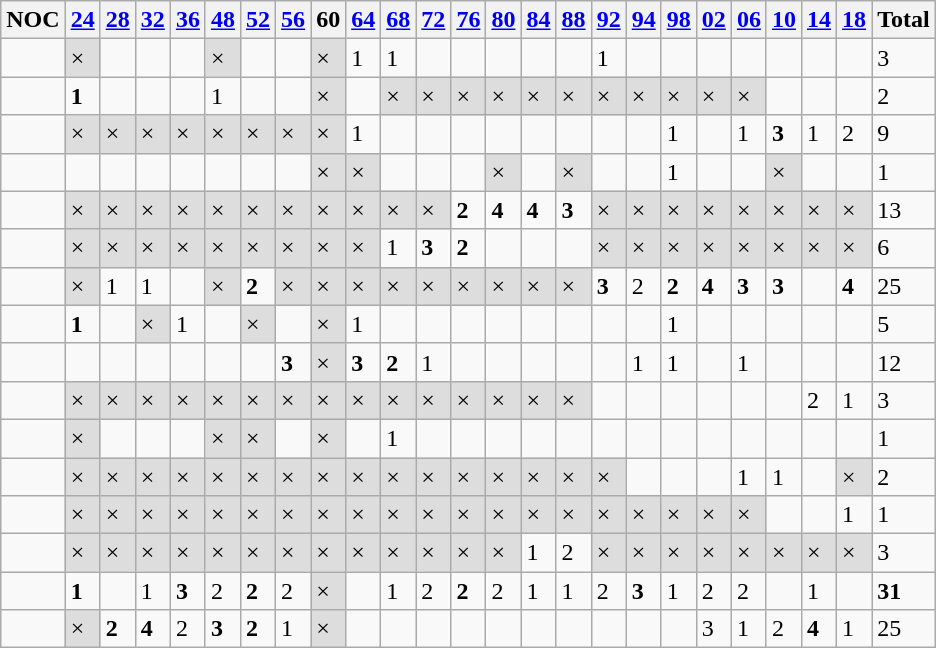<table class=wikitable collapsible autocollapse plainrowheaders>
<tr>
<th>NOC</th>
<th><a href='#'>24</a></th>
<th><a href='#'>28</a></th>
<th><a href='#'>32</a></th>
<th><a href='#'>36</a></th>
<th><a href='#'>48</a></th>
<th><a href='#'>52</a></th>
<th><a href='#'>56</a></th>
<th class="unsortable"><span>60</span></th>
<th><a href='#'>64</a></th>
<th><a href='#'>68</a></th>
<th><a href='#'>72</a></th>
<th><a href='#'>76</a></th>
<th><a href='#'>80</a></th>
<th><a href='#'>84</a></th>
<th><a href='#'>88</a></th>
<th><a href='#'>92</a></th>
<th><a href='#'>94</a></th>
<th><a href='#'>98</a></th>
<th><a href='#'>02</a></th>
<th><a href='#'>06</a></th>
<th><a href='#'>10</a></th>
<th><a href='#'>14</a></th>
<th><a href='#'>18</a></th>
<th>Total</th>
</tr>
<tr>
<td align=left></td>
<td style="background:#ddd">×</td>
<td></td>
<td></td>
<td></td>
<td style="background:#ddd">×</td>
<td></td>
<td></td>
<td style="background:#ddd">×</td>
<td>1</td>
<td>1</td>
<td></td>
<td></td>
<td></td>
<td></td>
<td></td>
<td>1</td>
<td></td>
<td></td>
<td></td>
<td></td>
<td></td>
<td></td>
<td></td>
<td>3</td>
</tr>
<tr>
<td align=left></td>
<td><strong>1</strong></td>
<td></td>
<td></td>
<td></td>
<td>1</td>
<td></td>
<td></td>
<td style="background:#ddd">×</td>
<td></td>
<td style="background:#ddd">×</td>
<td style="background:#ddd">×</td>
<td style="background:#ddd">×</td>
<td style="background:#ddd">×</td>
<td style="background:#ddd">×</td>
<td style="background:#ddd">×</td>
<td style="background:#ddd">×</td>
<td style="background:#ddd">×</td>
<td style="background:#ddd">×</td>
<td style="background:#ddd">×</td>
<td style="background:#ddd">×</td>
<td></td>
<td></td>
<td></td>
<td>2</td>
</tr>
<tr>
<td align=left></td>
<td style="background:#ddd">×</td>
<td style="background:#ddd">×</td>
<td style="background:#ddd">×</td>
<td style="background:#ddd">×</td>
<td style="background:#ddd">×</td>
<td style="background:#ddd">×</td>
<td style="background:#ddd">×</td>
<td style="background:#ddd">×</td>
<td>1</td>
<td></td>
<td></td>
<td></td>
<td></td>
<td></td>
<td></td>
<td></td>
<td></td>
<td>1</td>
<td></td>
<td>1</td>
<td><strong>3</strong></td>
<td>1</td>
<td>2</td>
<td>9</td>
</tr>
<tr>
<td align=left></td>
<td></td>
<td></td>
<td></td>
<td></td>
<td></td>
<td></td>
<td></td>
<td style="background:#ddd">×</td>
<td style="background:#ddd">×</td>
<td></td>
<td></td>
<td></td>
<td style="background:#ddd">×</td>
<td></td>
<td style="background:#ddd">×</td>
<td></td>
<td></td>
<td>1</td>
<td></td>
<td></td>
<td style="background:#ddd">×</td>
<td></td>
<td></td>
<td>1</td>
</tr>
<tr>
<td align=left></td>
<td style="background:#ddd">×</td>
<td style="background:#ddd">×</td>
<td style="background:#ddd">×</td>
<td style="background:#ddd">×</td>
<td style="background:#ddd">×</td>
<td style="background:#ddd">×</td>
<td style="background:#ddd">×</td>
<td style="background:#ddd">×</td>
<td style="background:#ddd">×</td>
<td style="background:#ddd">×</td>
<td style="background:#ddd">×</td>
<td><strong>2</strong></td>
<td><strong>4</strong></td>
<td><strong>4</strong></td>
<td><strong>3</strong></td>
<td style="background:#ddd">×</td>
<td style="background:#ddd">×</td>
<td style="background:#ddd">×</td>
<td style="background:#ddd">×</td>
<td style="background:#ddd">×</td>
<td style="background:#ddd">×</td>
<td style="background:#ddd">×</td>
<td style="background:#ddd">×</td>
<td>13</td>
</tr>
<tr>
<td align=left></td>
<td style="background:#ddd">×</td>
<td style="background:#ddd">×</td>
<td style="background:#ddd">×</td>
<td style="background:#ddd">×</td>
<td style="background:#ddd">×</td>
<td style="background:#ddd">×</td>
<td style="background:#ddd">×</td>
<td style="background:#ddd">×</td>
<td style="background:#ddd">×</td>
<td>1</td>
<td><strong>3</strong></td>
<td><strong>2</strong></td>
<td></td>
<td></td>
<td></td>
<td style="background:#ddd">×</td>
<td style="background:#ddd">×</td>
<td style="background:#ddd">×</td>
<td style="background:#ddd">×</td>
<td style="background:#ddd">×</td>
<td style="background:#ddd">×</td>
<td style="background:#ddd">×</td>
<td style="background:#ddd">×</td>
<td>6</td>
</tr>
<tr>
<td align=left></td>
<td style="background:#ddd">×</td>
<td>1</td>
<td>1</td>
<td></td>
<td style="background:#ddd">×</td>
<td><strong>2</strong></td>
<td style="background:#ddd">×</td>
<td style="background:#ddd">×</td>
<td style="background:#ddd">×</td>
<td style="background:#ddd">×</td>
<td style="background:#ddd">×</td>
<td style="background:#ddd">×</td>
<td style="background:#ddd">×</td>
<td style="background:#ddd">×</td>
<td style="background:#ddd">×</td>
<td><strong>3</strong></td>
<td>2</td>
<td><strong>2</strong></td>
<td><strong>4</strong></td>
<td><strong>3</strong></td>
<td><strong>3</strong></td>
<td></td>
<td><strong>4</strong></td>
<td>25</td>
</tr>
<tr>
<td align=left></td>
<td><strong>1</strong></td>
<td></td>
<td style="background:#ddd">×</td>
<td>1</td>
<td></td>
<td style="background:#ddd">×</td>
<td></td>
<td style="background:#ddd">×</td>
<td>1</td>
<td></td>
<td></td>
<td></td>
<td></td>
<td></td>
<td></td>
<td></td>
<td></td>
<td>1</td>
<td></td>
<td></td>
<td></td>
<td></td>
<td></td>
<td>5</td>
</tr>
<tr>
<td align=left></td>
<td></td>
<td></td>
<td></td>
<td></td>
<td></td>
<td></td>
<td><strong>3</strong></td>
<td style="background:#ddd">×</td>
<td><strong>3</strong></td>
<td><strong>2</strong></td>
<td>1</td>
<td></td>
<td></td>
<td></td>
<td></td>
<td></td>
<td>1</td>
<td>1</td>
<td></td>
<td>1</td>
<td></td>
<td></td>
<td></td>
<td>12</td>
</tr>
<tr>
<td align=left></td>
<td style="background:#ddd">×</td>
<td style="background:#ddd">×</td>
<td style="background:#ddd">×</td>
<td style="background:#ddd">×</td>
<td style="background:#ddd">×</td>
<td style="background:#ddd">×</td>
<td style="background:#ddd">×</td>
<td style="background:#ddd">×</td>
<td style="background:#ddd">×</td>
<td style="background:#ddd">×</td>
<td style="background:#ddd">×</td>
<td style="background:#ddd">×</td>
<td style="background:#ddd">×</td>
<td style="background:#ddd">×</td>
<td style="background:#ddd">×</td>
<td></td>
<td></td>
<td></td>
<td></td>
<td></td>
<td></td>
<td>2</td>
<td>1</td>
<td>3</td>
</tr>
<tr>
<td align=left></td>
<td style="background:#ddd">×</td>
<td></td>
<td></td>
<td></td>
<td style="background:#ddd">×</td>
<td style="background:#ddd">×</td>
<td></td>
<td style="background:#ddd">×</td>
<td></td>
<td>1</td>
<td></td>
<td></td>
<td></td>
<td></td>
<td></td>
<td></td>
<td></td>
<td></td>
<td></td>
<td></td>
<td></td>
<td></td>
<td></td>
<td>1</td>
</tr>
<tr>
<td align=left></td>
<td style="background:#ddd">×</td>
<td style="background:#ddd">×</td>
<td style="background:#ddd">×</td>
<td style="background:#ddd">×</td>
<td style="background:#ddd">×</td>
<td style="background:#ddd">×</td>
<td style="background:#ddd">×</td>
<td style="background:#ddd">×</td>
<td style="background:#ddd">×</td>
<td style="background:#ddd">×</td>
<td style="background:#ddd">×</td>
<td style="background:#ddd">×</td>
<td style="background:#ddd">×</td>
<td style="background:#ddd">×</td>
<td style="background:#ddd">×</td>
<td style="background:#ddd">×</td>
<td></td>
<td></td>
<td></td>
<td>1</td>
<td>1</td>
<td></td>
<td style="background:#ddd">×</td>
<td>2</td>
</tr>
<tr>
<td align=left></td>
<td style="background:#ddd">×</td>
<td style="background:#ddd">×</td>
<td style="background:#ddd">×</td>
<td style="background:#ddd">×</td>
<td style="background:#ddd">×</td>
<td style="background:#ddd">×</td>
<td style="background:#ddd">×</td>
<td style="background:#ddd">×</td>
<td style="background:#ddd">×</td>
<td style="background:#ddd">×</td>
<td style="background:#ddd">×</td>
<td style="background:#ddd">×</td>
<td style="background:#ddd">×</td>
<td style="background:#ddd">×</td>
<td style="background:#ddd">×</td>
<td style="background:#ddd">×</td>
<td style="background:#ddd">×</td>
<td style="background:#ddd">×</td>
<td style="background:#ddd">×</td>
<td style="background:#ddd">×</td>
<td></td>
<td></td>
<td>1</td>
<td>1</td>
</tr>
<tr>
<td align=left></td>
<td style="background:#ddd">×</td>
<td style="background:#ddd">×</td>
<td style="background:#ddd">×</td>
<td style="background:#ddd">×</td>
<td style="background:#ddd">×</td>
<td style="background:#ddd">×</td>
<td style="background:#ddd">×</td>
<td style="background:#ddd">×</td>
<td style="background:#ddd">×</td>
<td style="background:#ddd">×</td>
<td style="background:#ddd">×</td>
<td style="background:#ddd">×</td>
<td style="background:#ddd">×</td>
<td>1</td>
<td>2</td>
<td style="background:#ddd">×</td>
<td style="background:#ddd">×</td>
<td style="background:#ddd">×</td>
<td style="background:#ddd">×</td>
<td style="background:#ddd">×</td>
<td style="background:#ddd">×</td>
<td style="background:#ddd">×</td>
<td style="background:#ddd">×</td>
<td>3</td>
</tr>
<tr>
<td align=left></td>
<td><strong>1</strong></td>
<td></td>
<td>1</td>
<td><strong>3</strong></td>
<td>2</td>
<td><strong>2</strong></td>
<td>2</td>
<td style="background:#ddd">×</td>
<td></td>
<td>1</td>
<td>2</td>
<td><strong>2</strong></td>
<td>2</td>
<td>1</td>
<td>1</td>
<td>2</td>
<td><strong>3</strong></td>
<td>1</td>
<td>2</td>
<td>2</td>
<td></td>
<td>1</td>
<td></td>
<td><strong>31</strong></td>
</tr>
<tr>
<td align=left></td>
<td style="background:#ddd">×</td>
<td><strong>2</strong></td>
<td><strong>4</strong></td>
<td>2</td>
<td><strong>3</strong></td>
<td><strong>2</strong></td>
<td>1</td>
<td style="background:#ddd">×</td>
<td></td>
<td></td>
<td></td>
<td></td>
<td></td>
<td></td>
<td></td>
<td></td>
<td></td>
<td></td>
<td>3</td>
<td>1</td>
<td>2</td>
<td><strong>4</strong></td>
<td>1</td>
<td>25</td>
</tr>
</table>
